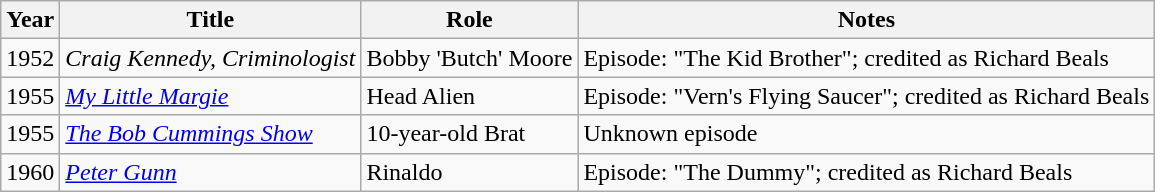<table class="wikitable sortable">
<tr>
<th>Year</th>
<th>Title</th>
<th>Role</th>
<th>Notes</th>
</tr>
<tr>
<td>1952</td>
<td><em>Craig Kennedy, Criminologist</em></td>
<td>Bobby 'Butch' Moore</td>
<td>Episode: "The Kid Brother"; credited as Richard Beals</td>
</tr>
<tr>
<td>1955</td>
<td><em><a href='#'>My Little Margie</a></em></td>
<td>Head Alien</td>
<td>Episode: "Vern's Flying Saucer"; credited as Richard Beals</td>
</tr>
<tr>
<td>1955</td>
<td><em><a href='#'>The Bob Cummings Show</a></em></td>
<td>10-year-old Brat</td>
<td>Unknown episode</td>
</tr>
<tr>
<td>1960</td>
<td><em><a href='#'>Peter Gunn</a></em></td>
<td>Rinaldo</td>
<td>Episode: "The Dummy"; credited as Richard Beals</td>
</tr>
</table>
